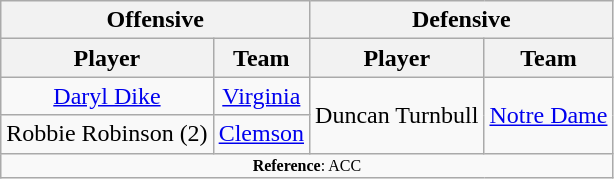<table class="wikitable" style="text-align: center;">
<tr>
<th colspan="2">Offensive</th>
<th colspan="2">Defensive</th>
</tr>
<tr>
<th>Player</th>
<th>Team</th>
<th>Player</th>
<th>Team</th>
</tr>
<tr>
<td><a href='#'>Daryl Dike</a></td>
<td><a href='#'>Virginia</a></td>
<td rowspan="2">Duncan Turnbull</td>
<td rowspan="2"><a href='#'>Notre Dame</a></td>
</tr>
<tr>
<td>Robbie Robinson (2)</td>
<td><a href='#'>Clemson</a></td>
</tr>
<tr>
<td colspan="12"  style="font-size:8pt; text-align:center;"><strong>Reference</strong>: ACC</td>
</tr>
</table>
